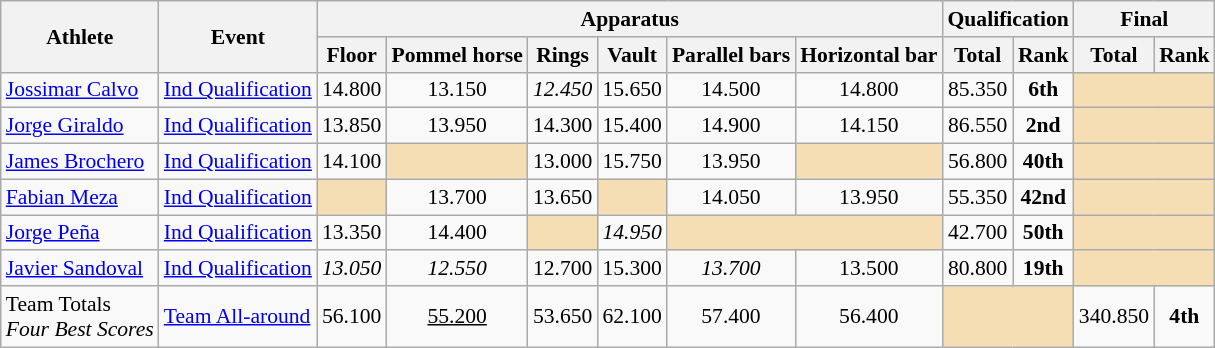<table class="wikitable" style="font-size:90%">
<tr>
<th rowspan="2">Athlete</th>
<th rowspan="2">Event</th>
<th colspan = "6">Apparatus</th>
<th colspan = "2">Qualification</th>
<th colspan = "2">Final</th>
</tr>
<tr>
<th>Floor</th>
<th>Pommel horse</th>
<th>Rings</th>
<th>Vault</th>
<th>Parallel bars</th>
<th>Horizontal bar</th>
<th>Total</th>
<th>Rank</th>
<th>Total</th>
<th>Rank</th>
</tr>
<tr>
<td><a href='#'>Jossimar Calvo</a></td>
<td><a href='#'>Ind Qualification</a></td>
<td align=center>14.800</td>
<td align=center>13.150</td>
<td align=center><em>12.450</em></td>
<td align=center>15.650</td>
<td align=center>14.500</td>
<td align=center>14.800</td>
<td align=center>85.350</td>
<td align=center><strong>6th</strong></td>
<td align=center bgcolor=wheat colspan=2></td>
</tr>
<tr>
<td><a href='#'>Jorge Giraldo</a></td>
<td><a href='#'>Ind Qualification</a></td>
<td align=center>13.850</td>
<td align=center>13.950</td>
<td align=center>14.300</td>
<td align=center>15.400</td>
<td align=center>14.900</td>
<td align=center>14.150</td>
<td align=center>86.550</td>
<td align=center><strong>2nd</strong></td>
<td align=center bgcolor=wheat colspan=2></td>
</tr>
<tr>
<td><a href='#'>James Brochero</a></td>
<td><a href='#'>Ind Qualification</a></td>
<td align=center>14.100</td>
<td align=center bgcolor=wheat></td>
<td align=center>13.000</td>
<td align=center>15.750</td>
<td align=center>13.950</td>
<td align=center bgcolor=wheat></td>
<td align=center>56.800</td>
<td align=center><strong>40th</strong></td>
<td align=center bgcolor=wheat colspan=2></td>
</tr>
<tr>
<td><a href='#'>Fabian Meza</a></td>
<td><a href='#'>Ind Qualification</a></td>
<td align=center bgcolor=wheat></td>
<td align=center>13.700</td>
<td align=center>13.650</td>
<td align=center bgcolor=wheat></td>
<td align=center>14.050</td>
<td align=center>13.950</td>
<td align=center>55.350</td>
<td align=center><strong>42nd</strong></td>
<td align=center bgcolor=wheat colspan=2></td>
</tr>
<tr>
<td><a href='#'>Jorge Peña</a></td>
<td><a href='#'>Ind Qualification</a></td>
<td align=center>13.350</td>
<td align=center>14.400</td>
<td align=center bgcolor=wheat></td>
<td align=center><em>14.950</em></td>
<td align=center bgcolor=wheat colspan=2></td>
<td align=center>42.700</td>
<td align=center><strong>50th</strong></td>
<td align=center bgcolor=wheat colspan=2></td>
</tr>
<tr>
<td><a href='#'>Javier Sandoval</a></td>
<td><a href='#'>Ind Qualification</a></td>
<td align=center><em>13.050</em></td>
<td align=center><em>12.550</em></td>
<td align=center>12.700</td>
<td align=center>15.300</td>
<td align=center><em>13.700</em></td>
<td align=center>13.500</td>
<td align=center>80.800</td>
<td align=center><strong>19th</strong></td>
<td align=center bgcolor=wheat colspan=2></td>
</tr>
<tr>
<td>Team Totals<br><em>Four Best Scores</em></td>
<td><a href='#'>Team All-around</a></td>
<td align=center>56.100</td>
<td align=center><u>55.200</u></td>
<td align=center>53.650</td>
<td align=center>62.100</td>
<td align=center>57.400</td>
<td align=center>56.400</td>
<td align=center bgcolor=wheat colspan=2></td>
<td align=center>340.850</td>
<td align=center><strong>4th</strong></td>
</tr>
</table>
